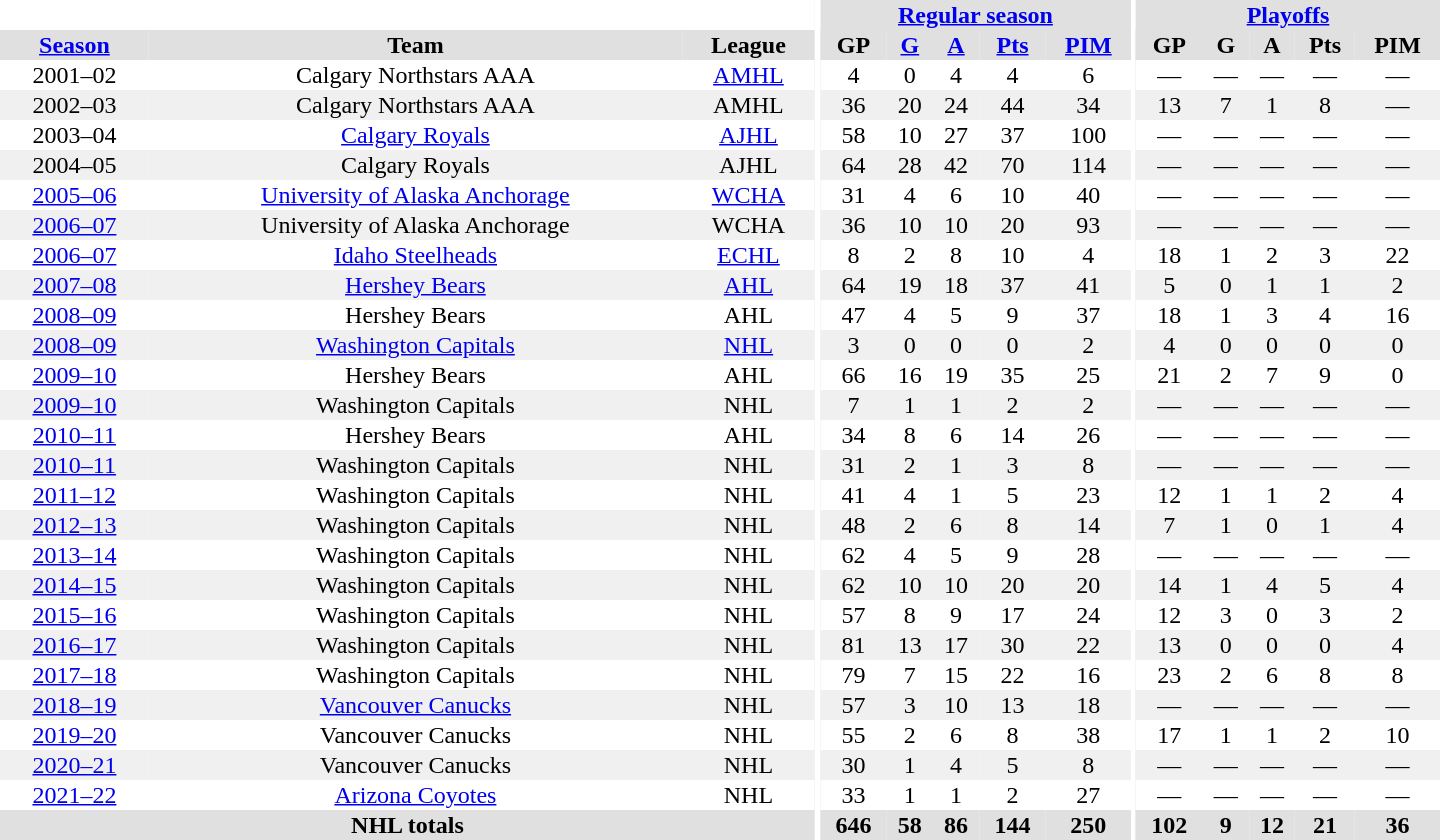<table border="0" cellpadding="1" cellspacing="0" style="text-align:center; width:60em">
<tr bgcolor="#e0e0e0">
<th colspan="3" bgcolor="#ffffff"></th>
<th rowspan="100" bgcolor="#ffffff"></th>
<th colspan="5"><a href='#'>Regular season</a></th>
<th rowspan="100" bgcolor="#ffffff"></th>
<th colspan="5"><a href='#'>Playoffs</a></th>
</tr>
<tr bgcolor="#e0e0e0">
<th><a href='#'>Season</a></th>
<th>Team</th>
<th>League</th>
<th>GP</th>
<th><a href='#'>G</a></th>
<th><a href='#'>A</a></th>
<th><a href='#'>Pts</a></th>
<th><a href='#'>PIM</a></th>
<th>GP</th>
<th>G</th>
<th>A</th>
<th>Pts</th>
<th>PIM</th>
</tr>
<tr>
<td>2001–02</td>
<td>Calgary Northstars AAA</td>
<td><a href='#'>AMHL</a></td>
<td>4</td>
<td>0</td>
<td>4</td>
<td>4</td>
<td>6</td>
<td>—</td>
<td>—</td>
<td>—</td>
<td>—</td>
<td>—</td>
</tr>
<tr style="background:#f0f0f0;">
<td>2002–03</td>
<td>Calgary Northstars AAA</td>
<td>AMHL</td>
<td>36</td>
<td>20</td>
<td>24</td>
<td>44</td>
<td>34</td>
<td>13</td>
<td>7</td>
<td>1</td>
<td>8</td>
<td>—</td>
</tr>
<tr>
<td>2003–04</td>
<td><a href='#'>Calgary Royals</a></td>
<td><a href='#'>AJHL</a></td>
<td>58</td>
<td>10</td>
<td>27</td>
<td>37</td>
<td>100</td>
<td>—</td>
<td>—</td>
<td>—</td>
<td>—</td>
<td>—</td>
</tr>
<tr style="background:#f0f0f0;">
<td>2004–05</td>
<td>Calgary Royals</td>
<td>AJHL</td>
<td>64</td>
<td>28</td>
<td>42</td>
<td>70</td>
<td>114</td>
<td>—</td>
<td>—</td>
<td>—</td>
<td>—</td>
<td>—</td>
</tr>
<tr>
<td><a href='#'>2005–06</a></td>
<td><a href='#'>University of Alaska Anchorage</a></td>
<td><a href='#'>WCHA</a></td>
<td>31</td>
<td>4</td>
<td>6</td>
<td>10</td>
<td>40</td>
<td>—</td>
<td>—</td>
<td>—</td>
<td>—</td>
<td>—</td>
</tr>
<tr style="background:#f0f0f0;">
<td><a href='#'>2006–07</a></td>
<td>University of Alaska Anchorage</td>
<td>WCHA</td>
<td>36</td>
<td>10</td>
<td>10</td>
<td>20</td>
<td>93</td>
<td>—</td>
<td>—</td>
<td>—</td>
<td>—</td>
<td>—</td>
</tr>
<tr>
<td><a href='#'>2006–07</a></td>
<td><a href='#'>Idaho Steelheads</a></td>
<td><a href='#'>ECHL</a></td>
<td>8</td>
<td>2</td>
<td>8</td>
<td>10</td>
<td>4</td>
<td>18</td>
<td>1</td>
<td>2</td>
<td>3</td>
<td>22</td>
</tr>
<tr style="background:#f0f0f0;">
<td><a href='#'>2007–08</a></td>
<td><a href='#'>Hershey Bears</a></td>
<td><a href='#'>AHL</a></td>
<td>64</td>
<td>19</td>
<td>18</td>
<td>37</td>
<td>41</td>
<td>5</td>
<td>0</td>
<td>1</td>
<td>1</td>
<td>2</td>
</tr>
<tr>
<td><a href='#'>2008–09</a></td>
<td>Hershey Bears</td>
<td>AHL</td>
<td>47</td>
<td>4</td>
<td>5</td>
<td>9</td>
<td>37</td>
<td>18</td>
<td>1</td>
<td>3</td>
<td>4</td>
<td>16</td>
</tr>
<tr style="background:#f0f0f0;">
<td><a href='#'>2008–09</a></td>
<td><a href='#'>Washington Capitals</a></td>
<td><a href='#'>NHL</a></td>
<td>3</td>
<td>0</td>
<td>0</td>
<td>0</td>
<td>2</td>
<td>4</td>
<td>0</td>
<td>0</td>
<td>0</td>
<td>0</td>
</tr>
<tr>
<td><a href='#'>2009–10</a></td>
<td>Hershey Bears</td>
<td>AHL</td>
<td>66</td>
<td>16</td>
<td>19</td>
<td>35</td>
<td>25</td>
<td>21</td>
<td>2</td>
<td>7</td>
<td>9</td>
<td>0</td>
</tr>
<tr style="background:#f0f0f0;">
<td><a href='#'>2009–10</a></td>
<td>Washington Capitals</td>
<td>NHL</td>
<td>7</td>
<td>1</td>
<td>1</td>
<td>2</td>
<td>2</td>
<td>—</td>
<td>—</td>
<td>—</td>
<td>—</td>
<td>—</td>
</tr>
<tr>
<td><a href='#'>2010–11</a></td>
<td>Hershey Bears</td>
<td>AHL</td>
<td>34</td>
<td>8</td>
<td>6</td>
<td>14</td>
<td>26</td>
<td>—</td>
<td>—</td>
<td>—</td>
<td>—</td>
<td>—</td>
</tr>
<tr style="background:#f0f0f0;">
<td><a href='#'>2010–11</a></td>
<td>Washington Capitals</td>
<td>NHL</td>
<td>31</td>
<td>2</td>
<td>1</td>
<td>3</td>
<td>8</td>
<td>—</td>
<td>—</td>
<td>—</td>
<td>—</td>
<td>—</td>
</tr>
<tr>
<td><a href='#'>2011–12</a></td>
<td>Washington Capitals</td>
<td>NHL</td>
<td>41</td>
<td>4</td>
<td>1</td>
<td>5</td>
<td>23</td>
<td>12</td>
<td>1</td>
<td>1</td>
<td>2</td>
<td>4</td>
</tr>
<tr style="background:#f0f0f0;">
<td><a href='#'>2012–13</a></td>
<td>Washington Capitals</td>
<td>NHL</td>
<td>48</td>
<td>2</td>
<td>6</td>
<td>8</td>
<td>14</td>
<td>7</td>
<td>1</td>
<td>0</td>
<td>1</td>
<td>4</td>
</tr>
<tr>
<td><a href='#'>2013–14</a></td>
<td>Washington Capitals</td>
<td>NHL</td>
<td>62</td>
<td>4</td>
<td>5</td>
<td>9</td>
<td>28</td>
<td>—</td>
<td>—</td>
<td>—</td>
<td>—</td>
<td>—</td>
</tr>
<tr style="background:#f0f0f0;">
<td><a href='#'>2014–15</a></td>
<td>Washington Capitals</td>
<td>NHL</td>
<td>62</td>
<td>10</td>
<td>10</td>
<td>20</td>
<td>20</td>
<td>14</td>
<td>1</td>
<td>4</td>
<td>5</td>
<td>4</td>
</tr>
<tr>
<td><a href='#'>2015–16</a></td>
<td>Washington Capitals</td>
<td>NHL</td>
<td>57</td>
<td>8</td>
<td>9</td>
<td>17</td>
<td>24</td>
<td>12</td>
<td>3</td>
<td>0</td>
<td>3</td>
<td>2</td>
</tr>
<tr style="background:#f0f0f0;">
<td><a href='#'>2016–17</a></td>
<td>Washington Capitals</td>
<td>NHL</td>
<td>81</td>
<td>13</td>
<td>17</td>
<td>30</td>
<td>22</td>
<td>13</td>
<td>0</td>
<td>0</td>
<td>0</td>
<td>4</td>
</tr>
<tr>
<td><a href='#'>2017–18</a></td>
<td>Washington Capitals</td>
<td>NHL</td>
<td>79</td>
<td>7</td>
<td>15</td>
<td>22</td>
<td>16</td>
<td>23</td>
<td>2</td>
<td>6</td>
<td>8</td>
<td>8</td>
</tr>
<tr style="background:#f0f0f0;">
<td><a href='#'>2018–19</a></td>
<td><a href='#'>Vancouver Canucks</a></td>
<td>NHL</td>
<td>57</td>
<td>3</td>
<td>10</td>
<td>13</td>
<td>18</td>
<td>—</td>
<td>—</td>
<td>—</td>
<td>—</td>
<td>—</td>
</tr>
<tr>
<td><a href='#'>2019–20</a></td>
<td>Vancouver Canucks</td>
<td>NHL</td>
<td>55</td>
<td>2</td>
<td>6</td>
<td>8</td>
<td>38</td>
<td>17</td>
<td>1</td>
<td>1</td>
<td>2</td>
<td>10</td>
</tr>
<tr style="background:#f0f0f0;">
<td><a href='#'>2020–21</a></td>
<td>Vancouver Canucks</td>
<td>NHL</td>
<td>30</td>
<td>1</td>
<td>4</td>
<td>5</td>
<td>8</td>
<td>—</td>
<td>—</td>
<td>—</td>
<td>—</td>
<td>—</td>
</tr>
<tr>
<td><a href='#'>2021–22</a></td>
<td><a href='#'>Arizona Coyotes</a></td>
<td>NHL</td>
<td>33</td>
<td>1</td>
<td>1</td>
<td>2</td>
<td>27</td>
<td>—</td>
<td>—</td>
<td>—</td>
<td>—</td>
<td>—</td>
</tr>
<tr style="background:#e0e0e0;">
<th colspan="3">NHL totals</th>
<th>646</th>
<th>58</th>
<th>86</th>
<th>144</th>
<th>250</th>
<th>102</th>
<th>9</th>
<th>12</th>
<th>21</th>
<th>36</th>
</tr>
</table>
